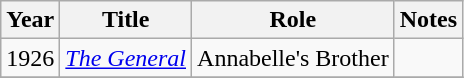<table class="wikitable">
<tr>
<th>Year</th>
<th>Title</th>
<th>Role</th>
<th>Notes</th>
</tr>
<tr>
<td>1926</td>
<td><em><a href='#'>The General</a></em></td>
<td>Annabelle's Brother</td>
<td></td>
</tr>
<tr>
</tr>
</table>
